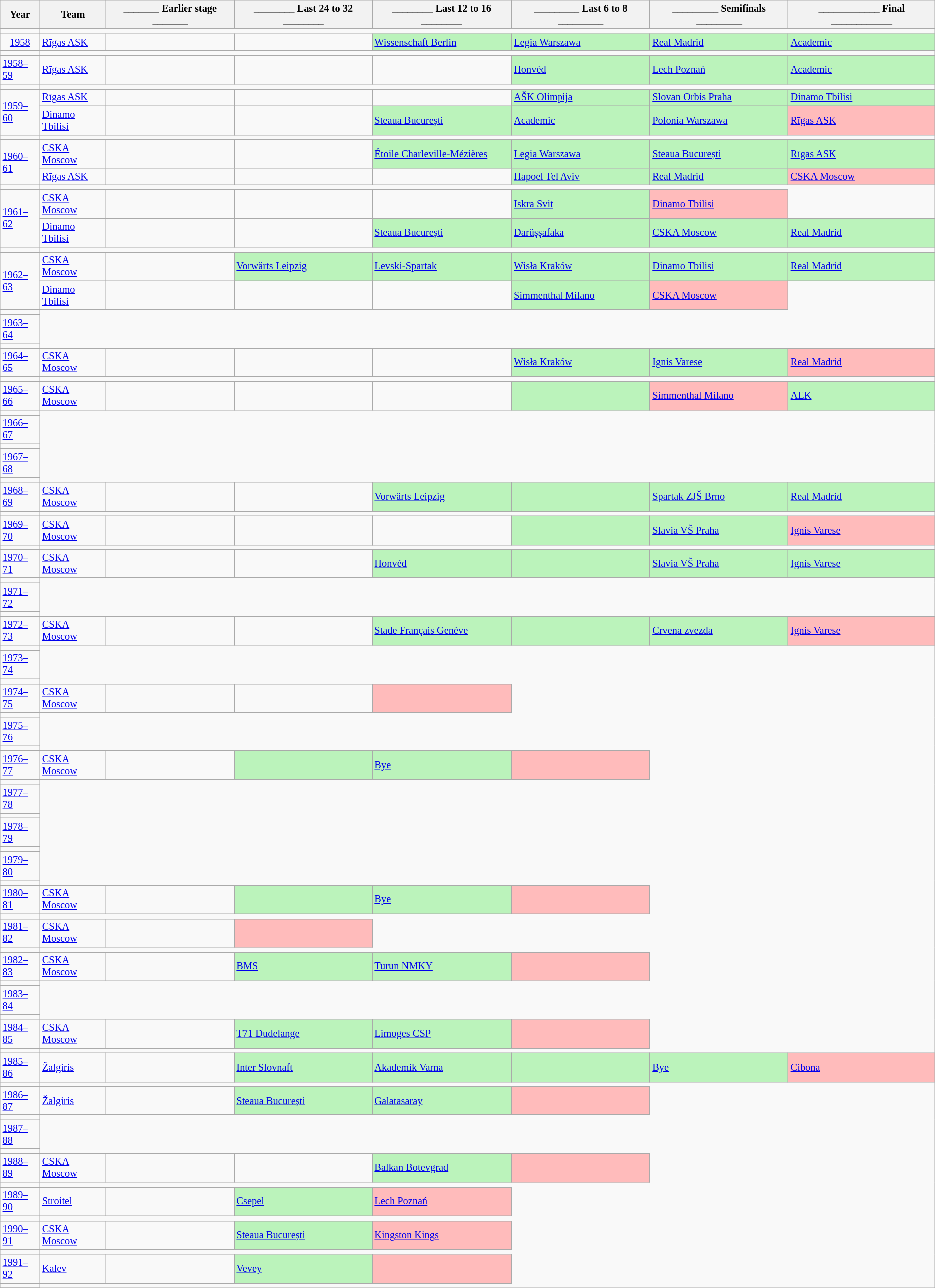<table class="wikitable" style="font-size:85%">
<tr>
<th>Year</th>
<th>Team</th>
<th>_______ Earlier stage _______</th>
<th>________ Last 24 to 32 ________</th>
<th>________ Last 12 to 16 ________</th>
<th>_________ Last 6 to 8 _________</th>
<th>_________ Semifinals _________</th>
<th>____________ Final ____________</th>
</tr>
<tr>
<td></td>
</tr>
<tr>
<td style="text-align:center;"><a href='#'>1958</a></td>
<td><a href='#'>Rīgas ASK</a></td>
<td></td>
<td></td>
<td bgcolor=#BBF3BB> <a href='#'>Wissenschaft Berlin</a></td>
<td bgcolor=#BBF3BB> <a href='#'>Legia Warszawa</a></td>
<td bgcolor=#BBF3BB> <a href='#'>Real Madrid</a></td>
<td bgcolor=#BBF3BB> <a href='#'>Academic</a> </td>
</tr>
<tr>
<td></td>
</tr>
<tr>
<td><a href='#'>1958–59</a></td>
<td><a href='#'>Rīgas ASK</a></td>
<td></td>
<td></td>
<td></td>
<td bgcolor=#BBF3BB> <a href='#'>Honvéd</a></td>
<td bgcolor=#BBF3BB> <a href='#'>Lech Poznań</a></td>
<td bgcolor=#BBF3BB> <a href='#'>Academic</a> </td>
</tr>
<tr>
<td></td>
</tr>
<tr>
<td rowspan="2"><a href='#'>1959–60</a></td>
<td><a href='#'>Rīgas ASK</a></td>
<td></td>
<td></td>
<td></td>
<td bgcolor=#BBF3BB> <a href='#'>AŠK Olimpija</a></td>
<td bgcolor=#BBF3BB> <a href='#'>Slovan Orbis Praha</a></td>
<td bgcolor=#BBF3BB> <a href='#'>Dinamo Tbilisi</a> </td>
</tr>
<tr>
<td><a href='#'>Dinamo Tbilisi</a></td>
<td></td>
<td></td>
<td bgcolor=#BBF3BB> <a href='#'>Steaua București</a></td>
<td bgcolor=#BBF3BB> <a href='#'>Academic</a></td>
<td bgcolor=#BBF3BB> <a href='#'>Polonia Warszawa</a></td>
<td bgcolor=#FFBBBB> <a href='#'>Rīgas ASK</a> </td>
</tr>
<tr>
<td></td>
</tr>
<tr>
<td rowspan="2"><a href='#'>1960–61</a></td>
<td><a href='#'>CSKA Moscow</a></td>
<td></td>
<td></td>
<td bgcolor=#BBF3BB> <a href='#'>Étoile Charleville-Mézières</a></td>
<td bgcolor=#BBF3BB> <a href='#'>Legia Warszawa</a></td>
<td bgcolor=#BBF3BB> <a href='#'>Steaua București</a></td>
<td bgcolor=#BBF3BB> <a href='#'>Rīgas ASK</a> </td>
</tr>
<tr>
<td><a href='#'>Rīgas ASK</a></td>
<td></td>
<td></td>
<td></td>
<td bgcolor=#BBF3BB> <a href='#'>Hapoel Tel Aviv</a></td>
<td bgcolor=#BBF3BB> <a href='#'>Real Madrid</a></td>
<td bgcolor=#FFBBBB> <a href='#'>CSKA Moscow</a> </td>
</tr>
<tr>
<td></td>
</tr>
<tr>
<td rowspan="2"><a href='#'>1961–62</a></td>
<td><a href='#'>CSKA Moscow</a></td>
<td></td>
<td></td>
<td></td>
<td bgcolor=#BBF3BB> <a href='#'>Iskra Svit</a></td>
<td bgcolor=#FFBBBB> <a href='#'>Dinamo Tbilisi</a></td>
</tr>
<tr>
<td><a href='#'>Dinamo Tbilisi</a></td>
<td></td>
<td></td>
<td bgcolor=#BBF3BB> <a href='#'>Steaua București</a></td>
<td bgcolor=#BBF3BB> <a href='#'>Darüşşafaka</a></td>
<td bgcolor=#BBF3BB> <a href='#'>CSKA Moscow</a></td>
<td bgcolor=#BBF3BB> <a href='#'>Real Madrid</a> </td>
</tr>
<tr>
<td></td>
</tr>
<tr>
<td rowspan="2"><a href='#'>1962–63</a></td>
<td><a href='#'>CSKA Moscow</a></td>
<td></td>
<td bgcolor=#BBF3BB> <a href='#'>Vorwärts Leipzig</a></td>
<td bgcolor=#BBF3BB> <a href='#'>Levski-Spartak</a></td>
<td bgcolor=#BBF3BB> <a href='#'>Wisła Kraków</a></td>
<td bgcolor=#BBF3BB> <a href='#'>Dinamo Tbilisi</a></td>
<td bgcolor=#BBF3BB> <a href='#'>Real Madrid</a> </td>
</tr>
<tr>
<td><a href='#'>Dinamo Tbilisi</a></td>
<td></td>
<td></td>
<td></td>
<td bgcolor=#BBF3BB> <a href='#'>Simmenthal Milano</a></td>
<td bgcolor=#FFBBBB> <a href='#'>CSKA Moscow</a></td>
</tr>
<tr>
<td></td>
</tr>
<tr>
<td><a href='#'>1963–64</a></td>
</tr>
<tr>
<td></td>
</tr>
<tr>
<td><a href='#'>1964–65</a></td>
<td><a href='#'>CSKA Moscow</a></td>
<td></td>
<td></td>
<td></td>
<td bgcolor=#BBF3BB> <a href='#'>Wisła Kraków</a></td>
<td bgcolor=#BBF3BB> <a href='#'>Ignis Varese</a></td>
<td bgcolor=#FFBBBB> <a href='#'>Real Madrid</a> </td>
</tr>
<tr>
<td></td>
</tr>
<tr>
<td><a href='#'>1965–66</a></td>
<td><a href='#'>CSKA Moscow</a></td>
<td></td>
<td></td>
<td></td>
<td bgcolor=#BBF3BB></td>
<td bgcolor=#FFBBBB> <a href='#'>Simmenthal Milano</a></td>
<td bgcolor=#BBF3BB> <a href='#'>AEK</a> </td>
</tr>
<tr>
<td></td>
</tr>
<tr>
<td><a href='#'>1966–67</a></td>
</tr>
<tr>
<td></td>
</tr>
<tr>
<td><a href='#'>1967–68</a></td>
</tr>
<tr>
<td></td>
</tr>
<tr>
<td><a href='#'>1968–69</a></td>
<td><a href='#'>CSKA Moscow</a></td>
<td></td>
<td></td>
<td bgcolor=#BBF3BB> <a href='#'>Vorwärts Leipzig</a></td>
<td bgcolor=#BBF3BB></td>
<td bgcolor=#BBF3BB> <a href='#'>Spartak ZJŠ Brno</a></td>
<td bgcolor=#BBF3BB> <a href='#'>Real Madrid</a> </td>
</tr>
<tr>
<td></td>
</tr>
<tr>
<td><a href='#'>1969–70</a></td>
<td><a href='#'>CSKA Moscow</a></td>
<td></td>
<td></td>
<td></td>
<td bgcolor=#BBF3BB></td>
<td bgcolor=#BBF3BB> <a href='#'>Slavia VŠ Praha</a></td>
<td bgcolor=#FFBBBB> <a href='#'>Ignis Varese</a> </td>
</tr>
<tr>
<td></td>
</tr>
<tr>
<td><a href='#'>1970–71</a></td>
<td><a href='#'>CSKA Moscow</a></td>
<td></td>
<td></td>
<td bgcolor=#BBF3BB> <a href='#'>Honvéd</a></td>
<td bgcolor=#BBF3BB></td>
<td bgcolor=#BBF3BB> <a href='#'>Slavia VŠ Praha</a></td>
<td bgcolor=#BBF3BB> <a href='#'>Ignis Varese</a> </td>
</tr>
<tr>
<td></td>
</tr>
<tr>
<td><a href='#'>1971–72</a></td>
</tr>
<tr>
<td></td>
</tr>
<tr>
<td><a href='#'>1972–73</a></td>
<td><a href='#'>CSKA Moscow</a></td>
<td></td>
<td></td>
<td bgcolor=#BBF3BB> <a href='#'>Stade Français Genève</a></td>
<td bgcolor=#BBF3BB></td>
<td bgcolor=#BBF3BB> <a href='#'>Crvena zvezda</a></td>
<td bgcolor=#FFBBBB> <a href='#'>Ignis Varese</a> </td>
</tr>
<tr>
<td></td>
</tr>
<tr>
<td><a href='#'>1973–74</a></td>
</tr>
<tr>
<td></td>
</tr>
<tr>
<td><a href='#'>1974–75</a></td>
<td><a href='#'>CSKA Moscow</a></td>
<td></td>
<td></td>
<td bgcolor=#FFBBBB></td>
</tr>
<tr>
<td></td>
</tr>
<tr>
<td><a href='#'>1975–76</a></td>
</tr>
<tr>
<td></td>
</tr>
<tr>
<td><a href='#'>1976–77</a></td>
<td><a href='#'>CSKA Moscow</a></td>
<td></td>
<td bgcolor=#BBF3BB></td>
<td bgcolor=#BBF3BB><a href='#'>Bye</a></td>
<td bgcolor=#FFBBBB></td>
</tr>
<tr>
<td></td>
</tr>
<tr>
<td><a href='#'>1977–78</a></td>
</tr>
<tr>
<td></td>
</tr>
<tr>
<td><a href='#'>1978–79</a></td>
</tr>
<tr>
<td></td>
</tr>
<tr>
<td><a href='#'>1979–80</a></td>
</tr>
<tr>
<td></td>
</tr>
<tr>
<td><a href='#'>1980–81</a></td>
<td><a href='#'>CSKA Moscow</a></td>
<td></td>
<td bgcolor=#BBF3BB></td>
<td bgcolor=#BBF3BB><a href='#'>Bye</a></td>
<td bgcolor=#FFBBBB></td>
</tr>
<tr>
<td></td>
</tr>
<tr>
<td><a href='#'>1981–82</a></td>
<td><a href='#'>CSKA Moscow</a></td>
<td></td>
<td bgcolor=#FFBBBB></td>
</tr>
<tr>
<td></td>
</tr>
<tr>
<td><a href='#'>1982–83</a></td>
<td><a href='#'>CSKA Moscow</a></td>
<td></td>
<td bgcolor=#BBF3BB> <a href='#'>BMS</a></td>
<td bgcolor=#BBF3BB> <a href='#'>Turun NMKY</a></td>
<td bgcolor=#FFBBBB></td>
</tr>
<tr>
<td></td>
</tr>
<tr>
<td><a href='#'>1983–84</a></td>
</tr>
<tr>
<td></td>
</tr>
<tr>
<td><a href='#'>1984–85</a></td>
<td><a href='#'>CSKA Moscow</a></td>
<td></td>
<td bgcolor=#BBF3BB> <a href='#'>T71 Dudelange</a></td>
<td bgcolor=#BBF3BB> <a href='#'>Limoges CSP</a></td>
<td bgcolor=#FFBBBB></td>
</tr>
<tr>
<td></td>
</tr>
<tr>
<td><a href='#'>1985–86</a></td>
<td><a href='#'>Žalgiris</a></td>
<td></td>
<td bgcolor=#BBF3BB> <a href='#'>Inter Slovnaft</a></td>
<td bgcolor=#BBF3BB> <a href='#'>Akademik Varna</a></td>
<td bgcolor=#BBF3BB></td>
<td bgcolor=#BBF3BB><a href='#'>Bye</a></td>
<td bgcolor=#FFBBBB> <a href='#'>Cibona</a> </td>
</tr>
<tr>
<td></td>
</tr>
<tr>
<td><a href='#'>1986–87</a></td>
<td><a href='#'>Žalgiris</a></td>
<td></td>
<td bgcolor=#BBF3BB> <a href='#'>Steaua București</a></td>
<td bgcolor=#BBF3BB> <a href='#'>Galatasaray</a></td>
<td bgcolor=#FFBBBB></td>
</tr>
<tr>
<td></td>
</tr>
<tr>
<td><a href='#'>1987–88</a></td>
</tr>
<tr>
<td></td>
</tr>
<tr>
<td><a href='#'>1988–89</a></td>
<td><a href='#'>CSKA Moscow</a></td>
<td></td>
<td></td>
<td bgcolor=#BBF3BB> <a href='#'>Balkan Botevgrad</a></td>
<td bgcolor=#FFBBBB></td>
</tr>
<tr>
<td></td>
</tr>
<tr>
<td><a href='#'>1989–90</a></td>
<td><a href='#'>Stroitel</a></td>
<td></td>
<td bgcolor=#BBF3BB> <a href='#'>Csepel</a></td>
<td bgcolor=#FFBBBB> <a href='#'>Lech Poznań</a></td>
</tr>
<tr>
<td></td>
</tr>
<tr>
<td><a href='#'>1990–91</a></td>
<td><a href='#'>CSKA Moscow</a></td>
<td></td>
<td bgcolor=#BBF3BB> <a href='#'>Steaua București</a></td>
<td bgcolor=#FFBBBB> <a href='#'>Kingston Kings</a></td>
</tr>
<tr>
<td></td>
</tr>
<tr>
<td><a href='#'>1991–92</a></td>
<td><a href='#'>Kalev</a></td>
<td></td>
<td bgcolor=#BBF3BB> <a href='#'>Vevey</a></td>
<td bgcolor=#FFBBBB></td>
</tr>
<tr>
<td></td>
</tr>
<tr>
</tr>
</table>
